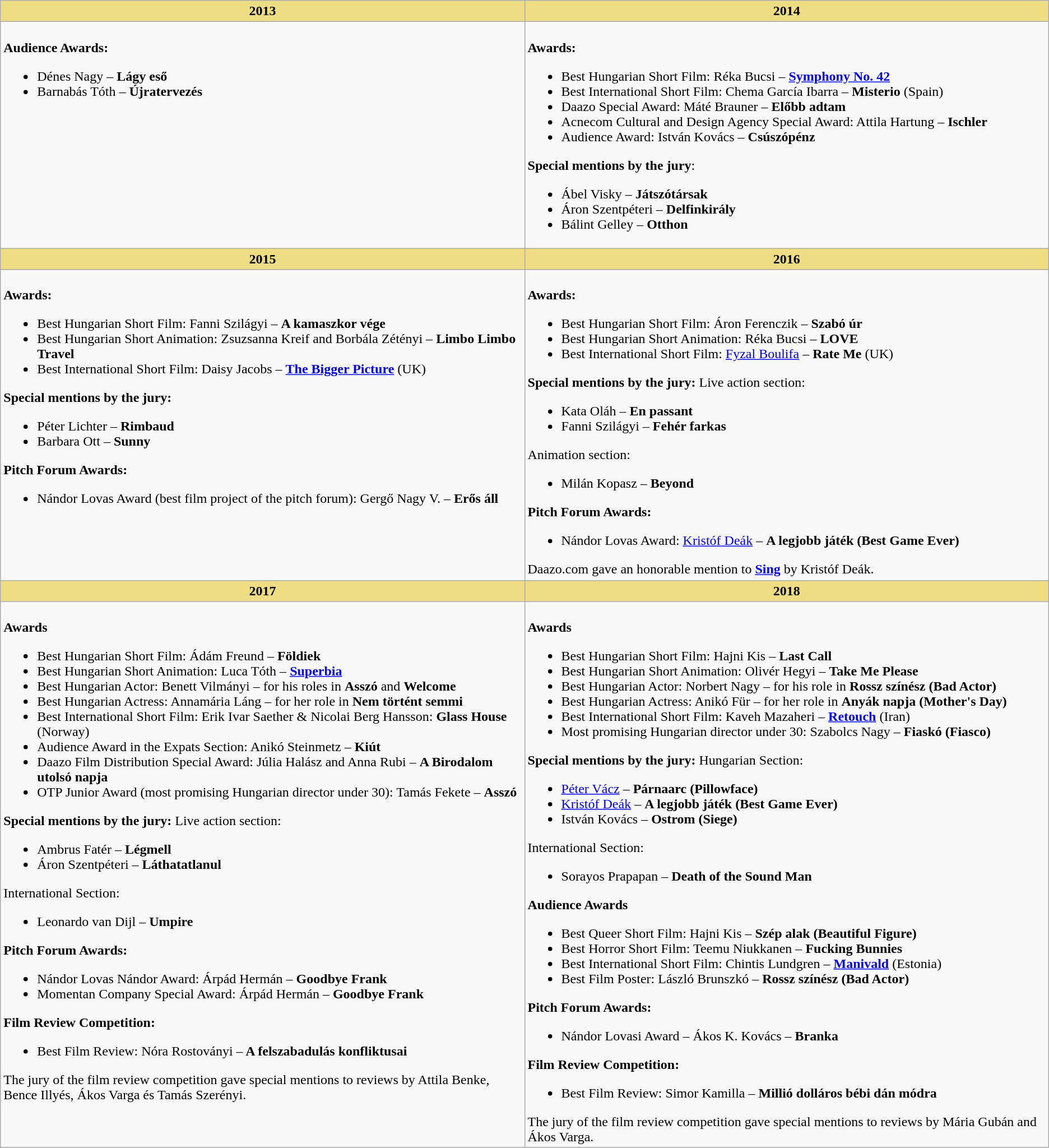<table class=wikitable>
<tr>
<th style="background:#EEDD82; width:50%">2013</th>
<th style="background:#EEDD82; width:50%">2014</th>
</tr>
<tr>
<td valign="top"><br><strong>Audience Awards:</strong><ul><li>Dénes Nagy – <strong>Lágy eső</strong></li><li>Barnabás Tóth – <strong>Újratervezés</strong></li></ul></td>
<td valign="top"><br><strong>Awards:</strong><ul><li>Best Hungarian Short Film: Réka Bucsi – <strong><a href='#'>Symphony No. 42</a></strong></li><li>Best International Short Film: Chema García Ibarra – <strong>Misterio</strong> (Spain)</li><li>Daazo Special Award: Máté Brauner – <strong>Előbb adtam</strong></li><li>Acnecom Cultural and Design Agency Special Award: Attila Hartung – <strong>Ischler</strong></li><li>Audience Award: István Kovács – <strong>Csúszópénz</strong></li></ul><strong>Special mentions by the jury</strong>:<ul><li>Ábel Visky – <strong>Játszótársak</strong></li><li>Áron Szentpéteri – <strong>Delfinkirály</strong></li><li>Bálint Gelley – <strong>Otthon</strong></li></ul></td>
</tr>
<tr>
<th style="background:#EEDD82">2015</th>
<th style="background:#EEDD82">2016</th>
</tr>
<tr>
<td valign="top"><br><strong>Awards:</strong><ul><li>Best Hungarian Short Film: Fanni Szilágyi – <strong>A kamaszkor vége</strong></li><li>Best Hungarian Short Animation: Zsuzsanna Kreif and Borbála Zétényi – <strong>Limbo Limbo Travel</strong></li><li>Best International Short Film: Daisy Jacobs – <strong><a href='#'>The Bigger Picture</a></strong> (UK)</li></ul><strong>Special mentions by the jury:</strong><ul><li>Péter Lichter – <strong>Rimbaud</strong></li><li>Barbara Ott – <strong>Sunny</strong></li></ul><strong>Pitch Forum Awards:</strong><ul><li>Nándor Lovas Award (best film project of the pitch forum): Gergő Nagy V. – <strong>Erős áll</strong></li></ul></td>
<td valign="top"><br><strong>Awards:</strong><ul><li>Best Hungarian Short Film: Áron Ferenczik – <strong>Szabó úr</strong></li><li>Best Hungarian Short Animation: Réka Bucsi – <strong>LOVE</strong></li><li>Best International Short Film: <a href='#'>Fyzal Boulifa</a> – <strong>Rate Me </strong>(UK)</li></ul><strong>Special mentions by the jury:</strong>
Live action section:<ul><li>Kata Oláh – <strong>En passant</strong></li><li>Fanni Szilágyi – <strong>Fehér farkas</strong></li></ul>Animation section:<ul><li>Milán Kopasz – <strong>Beyond</strong></li></ul><strong>Pitch Forum Awards:</strong><ul><li>Nándor Lovas Award: <a href='#'>Kristóf Deák</a> – <strong>A legjobb játék (Best Game Ever)</strong></li></ul>Daazo.com gave an honorable mention to <strong><a href='#'>Sing</a></strong> by Kristóf Deák.</td>
</tr>
<tr>
<th style="background:#EEDD82">2017</th>
<th style="background:#EEDD82">2018</th>
</tr>
<tr>
<td valign="top"><br><strong>Awards</strong><ul><li>Best Hungarian Short Film: Ádám Freund – <strong>Földiek </strong></li><li>Best Hungarian Short Animation: Luca Tóth – <strong><a href='#'>Superbia</a></strong></li><li>Best Hungarian Actor: Benett Vilmányi – for his roles in <strong>Asszó</strong> and <strong>Welcome</strong></li><li>Best Hungarian Actress: Annamária Láng – for her role in <strong>Nem történt semmi</strong></li><li>Best International Short Film: Erik Ivar Saether & Nicolai Berg Hansson: <strong>Glass House </strong>(Norway)</li><li>Audience Award in the Expats Section: Anikó Steinmetz – <strong>Kiút</strong></li><li>Daazo Film Distribution Special Award: Júlia Halász and Anna Rubi – <strong>A Birodalom utolsó napja</strong></li><li>OTP Junior Award (most promising Hungarian director under 30): Tamás Fekete – <strong>Asszó</strong></li></ul><strong>Special mentions by the jury:</strong>
Live action section:<ul><li>Ambrus Fatér – <strong>Légmell</strong></li><li>Áron Szentpéteri –<strong> Láthatatlanul</strong></li></ul>International Section:<ul><li>Leonardo van Dijl – <strong>Umpire</strong></li></ul><strong>Pitch Forum Awards:</strong><ul><li>Nándor Lovas Nándor Award: Árpád Hermán – <strong>Goodbye Frank</strong></li><li>Momentan Company Special Award: Árpád Hermán – <strong>Goodbye Frank</strong></li></ul><strong>Film Review Competition:</strong><ul><li>Best Film Review: Nóra Rostoványi –<strong> A felszabadulás konfliktusai</strong></li></ul>The jury of the film review competition gave special mentions to reviews by Attila Benke, Bence Illyés, Ákos Varga és Tamás Szerényi.</td>
<td valign="top"><br><strong>Awards</strong><ul><li>Best Hungarian Short Film: Hajni Kis – <strong>Last Call</strong></li><li>Best Hungarian Short Animation: Olivér Hegyi – <strong>Take Me Please</strong></li><li>Best Hungarian Actor: Norbert Nagy – for his role in <strong>Rossz színész (Bad Actor)</strong></li><li>Best Hungarian Actress: Anikó Für – for her role in <strong>Anyák napja (Mother's Day)</strong></li><li>Best International Short Film: Kaveh Mazaheri – <strong><a href='#'>Retouch</a></strong> (Iran)</li><li>Most promising Hungarian director under 30: Szabolcs Nagy – <strong>Fiaskó (Fiasco)</strong></li></ul><strong>Special mentions by the jury:</strong>
Hungarian Section:<ul><li><a href='#'>Péter Vácz</a> – <strong>Párnaarc (Pillowface)</strong></li><li><a href='#'>Kristóf Deák</a> – <strong>A legjobb játék (Best Game Ever)</strong></li><li>István Kovács – <strong>Ostrom (Siege)</strong></li></ul>International Section:<ul><li>Sorayos Prapapan – <strong>Death of the Sound Man</strong></li></ul><strong>Audience Awards</strong><ul><li>Best Queer Short Film: Hajni Kis – <strong>Szép alak (Beautiful Figure)</strong></li><li>Best Horror Short Film: Teemu Niukkanen – <strong>Fucking Bunnies</strong></li><li>Best International Short Film: Chintis Lundgren – <strong><a href='#'>Manivald</a></strong> (Estonia)</li><li>Best Film Poster: László Brunszkó – <strong>Rossz színész (Bad Actor)</strong></li></ul><strong>Pitch Forum Awards:</strong><ul><li>Nándor Lovasi Award – Ákos K. Kovács – <strong>Branka</strong></li></ul><strong>Film Review Competition:</strong><ul><li>Best Film Review: Simor Kamilla – <strong>Millió dolláros bébi dán módra</strong></li></ul>The jury of the film review competition gave special mentions to reviews by Mária Gubán and Ákos Varga.</td>
</tr>
</table>
